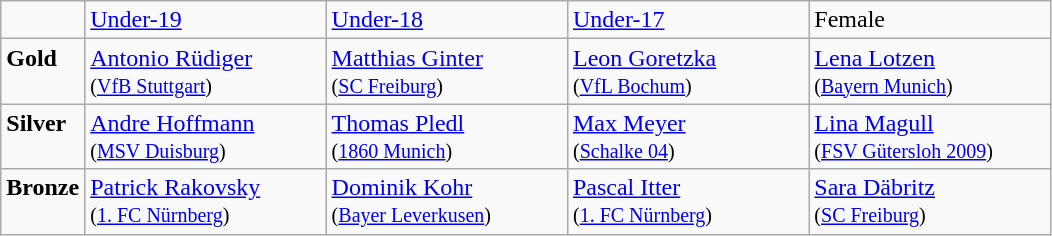<table class="wikitable">
<tr>
<td></td>
<td width="23%"><a href='#'>Under-19</a></td>
<td width="23%"><a href='#'>Under-18</a></td>
<td width="23%"><a href='#'>Under-17</a></td>
<td width="23%">Female</td>
</tr>
<tr>
<td valign="top"><strong>Gold</strong></td>
<td><a href='#'>Antonio Rüdiger</a> <br><small>(<a href='#'>VfB Stuttgart</a>)</small></td>
<td><a href='#'>Matthias Ginter</a><br><small>(<a href='#'>SC Freiburg</a>)</small></td>
<td><a href='#'>Leon Goretzka</a> <br><small>(<a href='#'>VfL Bochum</a>)</small></td>
<td><a href='#'>Lena Lotzen</a> <br><small>(<a href='#'>Bayern Munich</a>)</small></td>
</tr>
<tr>
<td valign="top"><strong>Silver</strong></td>
<td><a href='#'>Andre Hoffmann</a> <br><small>(<a href='#'>MSV Duisburg</a>)</small></td>
<td><a href='#'>Thomas Pledl</a> <br><small>(<a href='#'>1860 Munich</a>)</small></td>
<td><a href='#'>Max Meyer</a> <br><small>(<a href='#'>Schalke 04</a>)</small></td>
<td><a href='#'>Lina Magull</a> <br><small>(<a href='#'>FSV Gütersloh 2009</a>)</small></td>
</tr>
<tr>
<td valign="top"><strong>Bronze</strong></td>
<td><a href='#'>Patrick Rakovsky</a> <br><small>(<a href='#'>1. FC Nürnberg</a>)</small></td>
<td><a href='#'>Dominik Kohr</a> <br><small>(<a href='#'>Bayer Leverkusen</a>)</small></td>
<td><a href='#'>Pascal Itter</a> <br><small>(<a href='#'>1. FC Nürnberg</a>)</small></td>
<td><a href='#'>Sara Däbritz</a> <br><small>(<a href='#'>SC Freiburg</a>)</small></td>
</tr>
</table>
